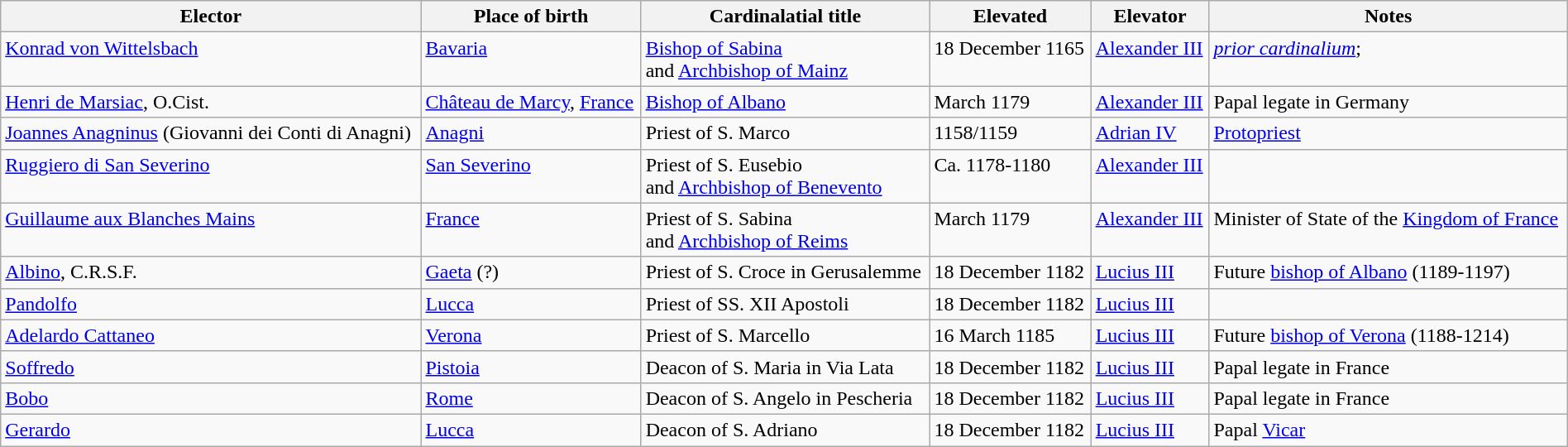<table class="wikitable sortable" style="width:100%">
<tr>
<th width="*">Elector</th>
<th width="*">Place of birth</th>
<th width="*">Cardinalatial title</th>
<th width="*">Elevated</th>
<th width="*">Elevator</th>
<th width="*">Notes</th>
</tr>
<tr valign="top">
<td><a href='#'>Konrad von Wittelsbach</a></td>
<td><a href='#'>Bavaria</a></td>
<td><a href='#'>Bishop of Sabina</a><br> and <a href='#'>Archbishop of Mainz</a></td>
<td>18 December 1165</td>
<td><a href='#'>Alexander III</a></td>
<td><a href='#'><em>prior cardinalium</em></a>;</td>
</tr>
<tr valign="top">
<td><a href='#'>Henri de Marsiac</a>, O.Cist.</td>
<td><a href='#'>Château de Marcy</a>, <a href='#'>France</a></td>
<td><a href='#'>Bishop of Albano</a></td>
<td>March 1179</td>
<td><a href='#'>Alexander III</a></td>
<td>Papal legate in Germany</td>
</tr>
<tr valign="top">
<td><a href='#'>Joannes Anagninus</a> (Giovanni dei Conti di Anagni)</td>
<td><a href='#'>Anagni</a></td>
<td>Priest of S. Marco</td>
<td>1158/1159</td>
<td><a href='#'>Adrian IV</a></td>
<td><a href='#'>Protopriest</a></td>
</tr>
<tr valign="top">
<td><a href='#'>Ruggiero di San Severino</a></td>
<td><a href='#'>San Severino</a></td>
<td>Priest of S. Eusebio<br> and <a href='#'>Archbishop of Benevento</a></td>
<td>Ca. 1178-1180</td>
<td><a href='#'>Alexander III</a></td>
<td></td>
</tr>
<tr valign="top">
<td><a href='#'>Guillaume aux Blanches Mains</a></td>
<td><a href='#'>France</a></td>
<td>Priest of S. Sabina<br> and <a href='#'>Archbishop of Reims</a></td>
<td>March 1179</td>
<td><a href='#'>Alexander III</a></td>
<td>Minister of State of the <a href='#'>Kingdom of France</a></td>
</tr>
<tr valign="top">
<td><a href='#'>Albino</a>, C.R.S.F.</td>
<td><a href='#'>Gaeta</a> (?)</td>
<td>Priest of S. Croce in Gerusalemme</td>
<td>18 December 1182</td>
<td><a href='#'>Lucius III</a></td>
<td>Future <a href='#'>bishop of Albano</a> (1189-1197)</td>
</tr>
<tr valign="top">
<td><a href='#'>Pandolfo</a></td>
<td><a href='#'>Lucca</a></td>
<td>Priest of SS. XII Apostoli</td>
<td>18 December 1182</td>
<td><a href='#'>Lucius III</a></td>
<td></td>
</tr>
<tr valign="top">
<td><a href='#'>Adelardo Cattaneo</a></td>
<td><a href='#'>Verona</a></td>
<td>Priest of S. Marcello</td>
<td>16 March 1185</td>
<td><a href='#'>Lucius III</a></td>
<td>Future <a href='#'>bishop of Verona</a> (1188-1214)</td>
</tr>
<tr valign="top">
<td><a href='#'>Soffredo</a></td>
<td><a href='#'>Pistoia</a></td>
<td>Deacon of S. Maria in Via Lata</td>
<td>18 December 1182</td>
<td><a href='#'>Lucius III</a></td>
<td>Papal legate in France</td>
</tr>
<tr valign="top">
<td><a href='#'>Bobo</a></td>
<td><a href='#'>Rome</a></td>
<td>Deacon of S. Angelo in Pescheria</td>
<td>18 December 1182</td>
<td><a href='#'>Lucius III</a></td>
<td>Papal legate in France</td>
</tr>
<tr valign="top">
<td><a href='#'>Gerardo</a></td>
<td><a href='#'>Lucca</a></td>
<td>Deacon of S. Adriano</td>
<td>18 December 1182</td>
<td><a href='#'>Lucius III</a></td>
<td>Papal <a href='#'>Vicar</a></td>
</tr>
</table>
